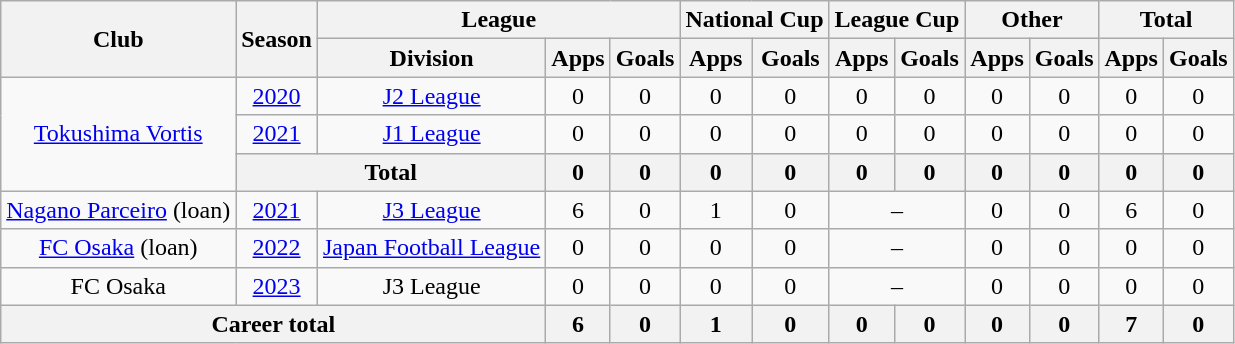<table class="wikitable" style="text-align: center">
<tr>
<th rowspan="2">Club</th>
<th rowspan="2">Season</th>
<th colspan="3">League</th>
<th colspan="2">National Cup</th>
<th colspan="2">League Cup</th>
<th colspan="2">Other</th>
<th colspan="2">Total</th>
</tr>
<tr>
<th>Division</th>
<th>Apps</th>
<th>Goals</th>
<th>Apps</th>
<th>Goals</th>
<th>Apps</th>
<th>Goals</th>
<th>Apps</th>
<th>Goals</th>
<th>Apps</th>
<th>Goals</th>
</tr>
<tr>
<td rowspan="3"><a href='#'>Tokushima Vortis</a></td>
<td><a href='#'>2020</a></td>
<td><a href='#'>J2 League</a></td>
<td>0</td>
<td>0</td>
<td>0</td>
<td>0</td>
<td>0</td>
<td>0</td>
<td>0</td>
<td>0</td>
<td>0</td>
<td>0</td>
</tr>
<tr>
<td><a href='#'>2021</a></td>
<td><a href='#'>J1 League</a></td>
<td>0</td>
<td>0</td>
<td>0</td>
<td>0</td>
<td>0</td>
<td>0</td>
<td>0</td>
<td>0</td>
<td>0</td>
<td>0</td>
</tr>
<tr>
<th colspan=2>Total</th>
<th>0</th>
<th>0</th>
<th>0</th>
<th>0</th>
<th>0</th>
<th>0</th>
<th>0</th>
<th>0</th>
<th>0</th>
<th>0</th>
</tr>
<tr>
<td><a href='#'>Nagano Parceiro</a> (loan)</td>
<td><a href='#'>2021</a></td>
<td><a href='#'>J3 League</a></td>
<td>6</td>
<td>0</td>
<td>1</td>
<td>0</td>
<td colspan="2">–</td>
<td>0</td>
<td>0</td>
<td>6</td>
<td>0</td>
</tr>
<tr>
<td><a href='#'>FC Osaka</a> (loan)</td>
<td><a href='#'>2022</a></td>
<td><a href='#'>Japan Football League</a></td>
<td>0</td>
<td>0</td>
<td>0</td>
<td>0</td>
<td colspan="2">–</td>
<td>0</td>
<td>0</td>
<td>0</td>
<td>0</td>
</tr>
<tr>
<td>FC Osaka</td>
<td><a href='#'>2023</a></td>
<td>J3 League</td>
<td>0</td>
<td>0</td>
<td>0</td>
<td>0</td>
<td colspan="2">–</td>
<td>0</td>
<td>0</td>
<td>0</td>
<td>0</td>
</tr>
<tr>
<th colspan=3>Career total</th>
<th>6</th>
<th>0</th>
<th>1</th>
<th>0</th>
<th>0</th>
<th>0</th>
<th>0</th>
<th>0</th>
<th>7</th>
<th>0</th>
</tr>
</table>
